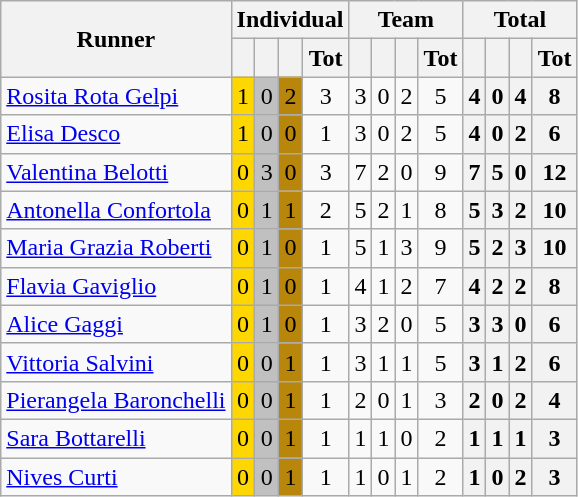<table class="wikitable" style="text-align:center; font-size:100%">
<tr>
<th ROWSPAN=2>Runner</th>
<th colspan=4>Individual</th>
<th colspan=4>Team</th>
<th colspan=4>Total</th>
</tr>
<tr>
<th></th>
<th></th>
<th></th>
<th>Tot</th>
<th></th>
<th></th>
<th></th>
<th>Tot</th>
<th></th>
<th></th>
<th></th>
<th>Tot</th>
</tr>
<tr>
<td align=left><a href='#'>Rosita Rota Gelpi</a></td>
<td bgcolor=#ffd700>1</td>
<td bgcolor=#c0c0c0>0</td>
<td bgcolor=#b8860b>2</td>
<td>3</td>
<td>3</td>
<td>0</td>
<td>2</td>
<td>5</td>
<th>4</th>
<th>0</th>
<th>4</th>
<th>8</th>
</tr>
<tr>
<td align=left><a href='#'>Elisa Desco</a></td>
<td bgcolor=#ffd700>1</td>
<td bgcolor=#c0c0c0>0</td>
<td bgcolor=#b8860b>0</td>
<td>1</td>
<td>3</td>
<td>0</td>
<td>2</td>
<td>5</td>
<th>4</th>
<th>0</th>
<th>2</th>
<th>6</th>
</tr>
<tr>
<td align=left><a href='#'>Valentina Belotti</a></td>
<td bgcolor=#ffd700>0</td>
<td bgcolor=#c0c0c0>3</td>
<td bgcolor=#b8860b>0</td>
<td>3</td>
<td>7</td>
<td>2</td>
<td>0</td>
<td>9</td>
<th>7</th>
<th>5</th>
<th>0</th>
<th>12</th>
</tr>
<tr>
<td align=left><a href='#'>Antonella Confortola</a></td>
<td bgcolor=#ffd700>0</td>
<td bgcolor=#c0c0c0>1</td>
<td bgcolor=#b8860b>1</td>
<td>2</td>
<td>5</td>
<td>2</td>
<td>1</td>
<td>8</td>
<th>5</th>
<th>3</th>
<th>2</th>
<th>10</th>
</tr>
<tr>
<td align=left><a href='#'>Maria Grazia Roberti</a></td>
<td bgcolor=#ffd700>0</td>
<td bgcolor=#c0c0c0>1</td>
<td bgcolor=#b8860b>0</td>
<td>1</td>
<td>5</td>
<td>1</td>
<td>3</td>
<td>9</td>
<th>5</th>
<th>2</th>
<th>3</th>
<th>10</th>
</tr>
<tr>
<td align=left><a href='#'>Flavia Gaviglio</a></td>
<td bgcolor=#ffd700>0</td>
<td bgcolor=#c0c0c0>1</td>
<td bgcolor=#b8860b>0</td>
<td>1</td>
<td>4</td>
<td>1</td>
<td>2</td>
<td>7</td>
<th>4</th>
<th>2</th>
<th>2</th>
<th>8</th>
</tr>
<tr>
<td align=left><a href='#'>Alice Gaggi</a></td>
<td bgcolor=#ffd700>0</td>
<td bgcolor=#c0c0c0>1</td>
<td bgcolor=#b8860b>0</td>
<td>1</td>
<td>3</td>
<td>2</td>
<td>0</td>
<td>5</td>
<th>3</th>
<th>3</th>
<th>0</th>
<th>6</th>
</tr>
<tr>
<td align=left><a href='#'>Vittoria Salvini</a></td>
<td bgcolor=#ffd700>0</td>
<td bgcolor=#c0c0c0>0</td>
<td bgcolor=#b8860b>1</td>
<td>1</td>
<td>3</td>
<td>1</td>
<td>1</td>
<td>5</td>
<th>3</th>
<th>1</th>
<th>2</th>
<th>6</th>
</tr>
<tr>
<td align=left><a href='#'>Pierangela Baronchelli</a></td>
<td bgcolor=#ffd700>0</td>
<td bgcolor=#c0c0c0>0</td>
<td bgcolor=#b8860b>1</td>
<td>1</td>
<td>2</td>
<td>0</td>
<td>1</td>
<td>3</td>
<th>2</th>
<th>0</th>
<th>2</th>
<th>4</th>
</tr>
<tr>
<td align=left><a href='#'>Sara Bottarelli</a></td>
<td bgcolor=#ffd700>0</td>
<td bgcolor=#c0c0c0>0</td>
<td bgcolor=#b8860b>1</td>
<td>1</td>
<td>1</td>
<td>1</td>
<td>0</td>
<td>2</td>
<th>1</th>
<th>1</th>
<th>1</th>
<th>3</th>
</tr>
<tr>
<td align=left><a href='#'>Nives Curti</a></td>
<td bgcolor=#ffd700>0</td>
<td bgcolor=#c0c0c0>0</td>
<td bgcolor=#b8860b>1</td>
<td>1</td>
<td>1</td>
<td>0</td>
<td>1</td>
<td>2</td>
<th>1</th>
<th>0</th>
<th>2</th>
<th>3</th>
</tr>
</table>
